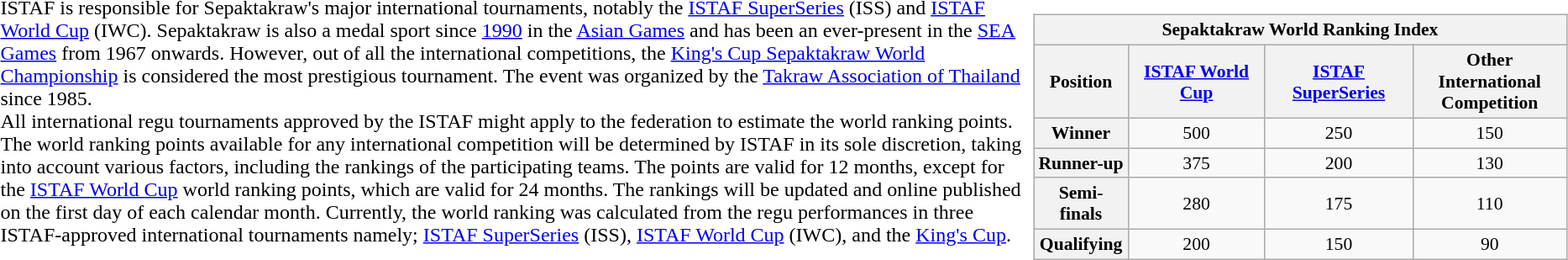<table>
<tr>
<td valign="top" width=65%><br>ISTAF is responsible for Sepaktakraw's major international tournaments, notably the <a href='#'>ISTAF SuperSeries</a> (ISS) and <a href='#'>ISTAF World Cup</a> (IWC). Sepaktakraw is also a medal sport since <a href='#'>1990</a> in the <a href='#'>Asian Games</a> and has been an ever-present in the <a href='#'>SEA Games</a> from 1967 onwards. However, out of all the international competitions, the <a href='#'>King's Cup Sepaktakraw World Championship</a> is considered the most prestigious tournament. The event was organized by the <a href='#'>Takraw Association of Thailand</a> since 1985.<br>All international regu tournaments approved by the ISTAF might apply to the federation to estimate the world ranking points. The world ranking points available for any international competition will be determined by ISTAF in its sole discretion, taking into account various factors, including the rankings of the participating teams. The points are valid for 12 months, except for the <a href='#'>ISTAF World Cup</a> world ranking points, which are valid for 24 months. The rankings will be updated and online published on the first day of each calendar month. Currently, the world ranking was calculated from the regu performances in three ISTAF-approved international tournaments namely; <a href='#'>ISTAF SuperSeries</a> (ISS), <a href='#'>ISTAF World Cup</a> (IWC), and the <a href='#'>King's Cup</a>.</td>
<td valign="top" width=35%><br><table class="wikitable" style="float:right; font-size: 90%">
<tr>
<th colspan="5">Sepaktakraw World Ranking Index</th>
</tr>
<tr>
<th>Position</th>
<th><a href='#'>ISTAF World Cup</a></th>
<th><a href='#'>ISTAF SuperSeries</a></th>
<th>Other International<br>Competition</th>
</tr>
<tr>
<th>Winner</th>
<td align=center>500</td>
<td align=center>250</td>
<td align=center>150</td>
</tr>
<tr>
<th>Runner-up</th>
<td align=center>375</td>
<td align=center>200</td>
<td align=center>130</td>
</tr>
<tr>
<th>Semi-finals</th>
<td align=center>280</td>
<td align=center>175</td>
<td align=center>110</td>
</tr>
<tr>
<th>Qualifying</th>
<td align=center>200</td>
<td align=center>150</td>
<td align=center>90</td>
</tr>
</table>
</td>
</tr>
</table>
